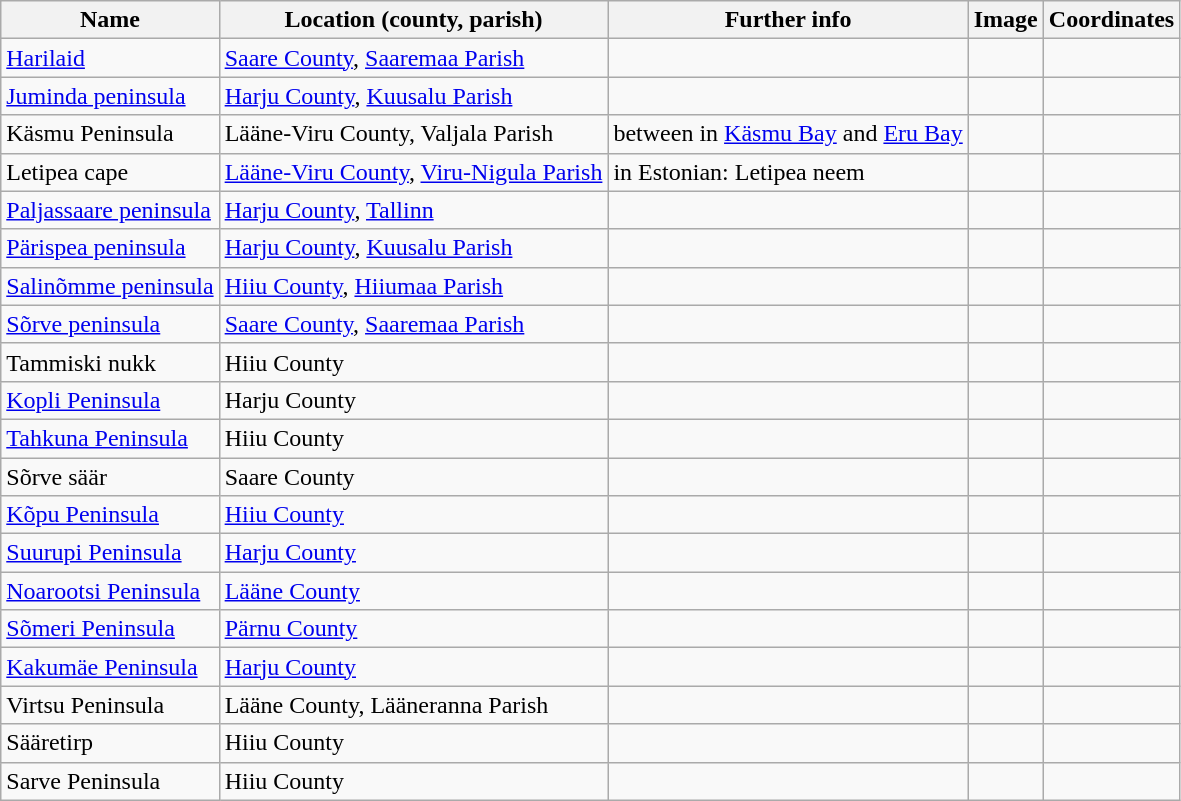<table class="wikitable sortable">
<tr>
<th>Name</th>
<th>Location (county, parish)</th>
<th>Further info</th>
<th>Image</th>
<th>Coordinates</th>
</tr>
<tr>
<td><a href='#'>Harilaid</a></td>
<td><a href='#'>Saare County</a>, <a href='#'>Saaremaa Parish</a></td>
<td></td>
<td></td>
<td></td>
</tr>
<tr>
<td><a href='#'>Juminda peninsula</a></td>
<td><a href='#'>Harju County</a>, <a href='#'>Kuusalu Parish</a></td>
<td></td>
<td></td>
<td></td>
</tr>
<tr>
<td>Käsmu Peninsula</td>
<td>Lääne-Viru County, Valjala Parish</td>
<td>between in <a href='#'>Käsmu Bay</a> and <a href='#'>Eru Bay</a></td>
<td></td>
<td></td>
</tr>
<tr>
<td>Letipea cape</td>
<td><a href='#'>Lääne-Viru County</a>, <a href='#'>Viru-Nigula Parish</a></td>
<td>in Estonian: Letipea neem</td>
<td></td>
<td></td>
</tr>
<tr>
<td><a href='#'>Paljassaare peninsula</a></td>
<td><a href='#'>Harju County</a>, <a href='#'>Tallinn</a></td>
<td></td>
<td></td>
<td></td>
</tr>
<tr>
<td><a href='#'>Pärispea peninsula</a></td>
<td><a href='#'>Harju County</a>, <a href='#'>Kuusalu Parish</a></td>
<td></td>
<td></td>
<td></td>
</tr>
<tr>
<td><a href='#'>Salinõmme peninsula</a></td>
<td><a href='#'>Hiiu County</a>, <a href='#'>Hiiumaa Parish</a></td>
<td></td>
<td></td>
<td></td>
</tr>
<tr>
<td><a href='#'>Sõrve peninsula</a></td>
<td><a href='#'>Saare County</a>, <a href='#'>Saaremaa Parish</a></td>
<td></td>
<td></td>
<td></td>
</tr>
<tr>
<td>Tammiski nukk</td>
<td>Hiiu County</td>
<td></td>
<td></td>
<td></td>
</tr>
<tr>
<td><a href='#'>Kopli Peninsula</a></td>
<td>Harju County</td>
<td></td>
<td></td>
<td></td>
</tr>
<tr>
<td><a href='#'>Tahkuna Peninsula</a></td>
<td>Hiiu County</td>
<td></td>
<td></td>
<td></td>
</tr>
<tr>
<td>Sõrve säär</td>
<td>Saare County</td>
<td></td>
<td></td>
<td></td>
</tr>
<tr>
<td><a href='#'>Kõpu Peninsula</a></td>
<td><a href='#'>Hiiu County</a></td>
<td></td>
<td></td>
<td></td>
</tr>
<tr>
<td><a href='#'>Suurupi Peninsula</a></td>
<td><a href='#'>Harju County</a></td>
<td></td>
<td></td>
<td></td>
</tr>
<tr>
<td><a href='#'>Noarootsi Peninsula</a></td>
<td><a href='#'>Lääne County</a></td>
<td></td>
<td></td>
<td></td>
</tr>
<tr>
<td><a href='#'>Sõmeri Peninsula</a></td>
<td><a href='#'>Pärnu County</a></td>
<td></td>
<td></td>
<td></td>
</tr>
<tr>
<td><a href='#'>Kakumäe Peninsula</a></td>
<td><a href='#'>Harju County</a></td>
<td></td>
<td></td>
<td></td>
</tr>
<tr>
<td>Virtsu Peninsula</td>
<td>Lääne County, Lääneranna Parish</td>
<td></td>
<td></td>
<td></td>
</tr>
<tr>
<td>Sääretirp</td>
<td>Hiiu County</td>
<td></td>
<td></td>
<td></td>
</tr>
<tr>
<td>Sarve Peninsula</td>
<td>Hiiu County</td>
<td></td>
<td></td>
<td></td>
</tr>
</table>
